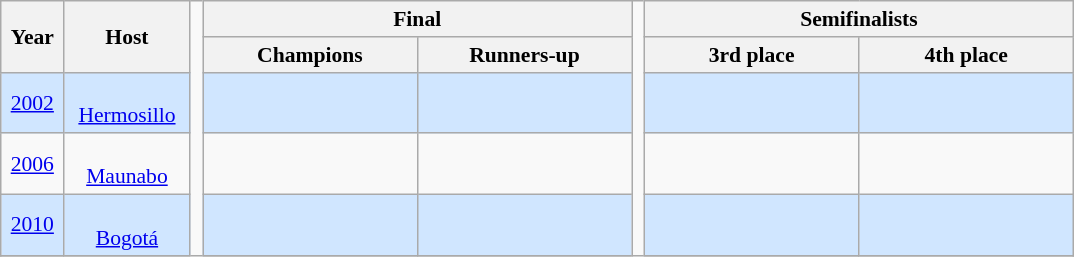<table class="wikitable" style="font-size:90%; text-align: center;">
<tr>
<th rowspan=2 width=5%>Year</th>
<th rowspan=2 width=10%>Host</th>
<td width=1% rowspan=21 style="border-top:none;border-bottom:none;"></td>
<th colspan=2>Final</th>
<td width=1% rowspan=21 style="border-top:none;border-bottom:none;"></td>
<th colspan=2>Semifinalists</th>
</tr>
<tr>
<th width=17%>Champions</th>
<th width=17%>Runners-up</th>
<th width=17%>3rd place</th>
<th width=17%>4th place</th>
</tr>
<tr style="background: #D0E6FF;">
<td><a href='#'>2002</a></td>
<td><br><a href='#'>Hermosillo</a></td>
<td><strong></strong></td>
<td></td>
<td></td>
<td></td>
</tr>
<tr>
<td><a href='#'>2006</a></td>
<td><br><a href='#'>Maunabo</a></td>
<td><strong></strong></td>
<td></td>
<td></td>
<td></td>
</tr>
<tr style="background: #D0E6FF;">
<td><a href='#'>2010</a></td>
<td><br><a href='#'>Bogotá</a></td>
<td><strong></strong></td>
<td></td>
<td></td>
<td></td>
</tr>
<tr>
</tr>
</table>
